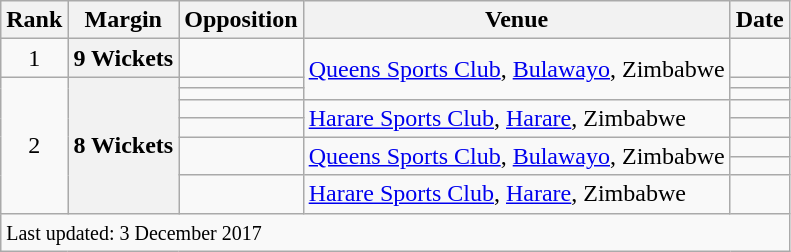<table class="wikitable plainrowheaders sortable">
<tr>
<th scope=col>Rank</th>
<th scope=col>Margin</th>
<th scope=col>Opposition</th>
<th scope=col>Venue</th>
<th scope=col>Date</th>
</tr>
<tr>
<td style="text-align:center">1</td>
<th scope=row style=text-align:center>9 Wickets</th>
<td></td>
<td rowspan=3><a href='#'>Queens Sports Club</a>, <a href='#'>Bulawayo</a>, Zimbabwe</td>
<td></td>
</tr>
<tr>
<td style="text-align:center" rowspan=7>2</td>
<th scope=row style=text-align:center rowspan=7>8 Wickets</th>
<td></td>
<td></td>
</tr>
<tr>
<td></td>
<td></td>
</tr>
<tr>
<td></td>
<td rowspan=2><a href='#'>Harare Sports Club</a>, <a href='#'>Harare</a>, Zimbabwe</td>
<td></td>
</tr>
<tr>
<td></td>
<td></td>
</tr>
<tr>
<td rowspan=2></td>
<td rowspan=2><a href='#'>Queens Sports Club</a>, <a href='#'>Bulawayo</a>, Zimbabwe</td>
<td></td>
</tr>
<tr>
<td></td>
</tr>
<tr>
<td></td>
<td><a href='#'>Harare Sports Club</a>, <a href='#'>Harare</a>, Zimbabwe</td>
<td></td>
</tr>
<tr class=sortbottom>
<td colspan=5><small>Last updated: 3 December 2017</small></td>
</tr>
</table>
